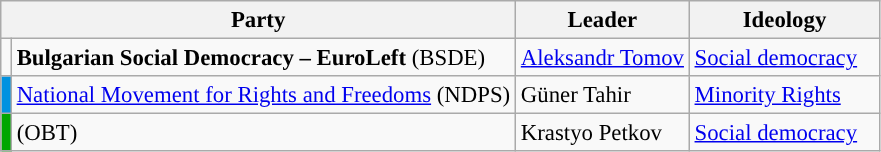<table class="wikitable" style="font-size:95%; white-space: nowrap">
<tr>
<th style="width:200px" colspan="2">Party</th>
<th style="width:100px">Leader</th>
<th style="width:120px">Ideology</th>
</tr>
<tr>
<td style="background:"></td>
<td><strong>Bulgarian Social Democracy – EuroLeft</strong> (BSDE)</td>
<td><a href='#'>Aleksandr Tomov</a></td>
<td><a href='#'>Social democracy</a></td>
</tr>
<tr>
<td style="background:#0192e0;"></td>
<td><a href='#'>National Movement for Rights and Freedoms</a> (NDPS)</td>
<td>Güner Tahir</td>
<td><a href='#'>Minority Rights</a></td>
</tr>
<tr>
<td style="background:#01a601;"></td>
<td> (OBT)</td>
<td>Krastyo Petkov</td>
<td><a href='#'>Social democracy</a></td>
</tr>
</table>
